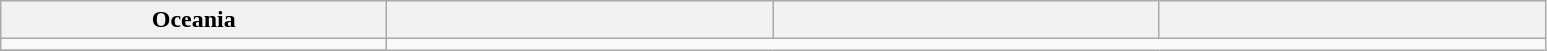<table class="wikitable">
<tr>
<th width=250>Oceania</th>
<th width=250></th>
<th width=250></th>
<th width=250></th>
</tr>
<tr>
<td></td>
</tr>
<tr>
</tr>
</table>
